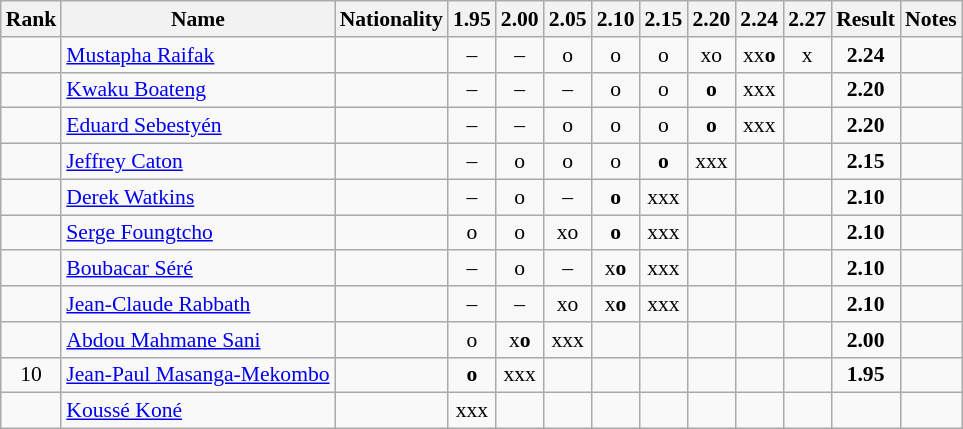<table class="wikitable sortable" style="text-align:center;font-size:90%">
<tr>
<th>Rank</th>
<th>Name</th>
<th>Nationality</th>
<th>1.95</th>
<th>2.00</th>
<th>2.05</th>
<th>2.10</th>
<th>2.15</th>
<th>2.20</th>
<th>2.24</th>
<th>2.27</th>
<th>Result</th>
<th>Notes</th>
</tr>
<tr>
<td></td>
<td align=left><a href='#'>Mustapha Raifak</a></td>
<td align=left></td>
<td>–</td>
<td>–</td>
<td>o</td>
<td>o</td>
<td>o</td>
<td>xo</td>
<td>xx<strong>o</strong></td>
<td>x</td>
<td><strong>2.24</strong></td>
<td></td>
</tr>
<tr>
<td></td>
<td align=left><a href='#'>Kwaku Boateng</a></td>
<td align=left></td>
<td>–</td>
<td>–</td>
<td>–</td>
<td>o</td>
<td>o</td>
<td><strong>o</strong></td>
<td>xxx</td>
<td></td>
<td><strong>2.20</strong></td>
<td></td>
</tr>
<tr>
<td></td>
<td align=left><a href='#'>Eduard Sebestyén</a></td>
<td align=left></td>
<td>–</td>
<td>–</td>
<td>o</td>
<td>o</td>
<td>o</td>
<td><strong>o</strong></td>
<td>xxx</td>
<td></td>
<td><strong>2.20</strong></td>
<td></td>
</tr>
<tr>
<td></td>
<td align=left><a href='#'>Jeffrey Caton</a></td>
<td align=left></td>
<td>–</td>
<td>o</td>
<td>o</td>
<td>o</td>
<td><strong>o</strong></td>
<td>xxx</td>
<td></td>
<td></td>
<td><strong>2.15</strong></td>
<td></td>
</tr>
<tr>
<td></td>
<td align=left><a href='#'>Derek Watkins</a></td>
<td align=left></td>
<td>–</td>
<td>o</td>
<td>–</td>
<td><strong>o</strong></td>
<td>xxx</td>
<td></td>
<td></td>
<td></td>
<td><strong>2.10</strong></td>
<td></td>
</tr>
<tr>
<td></td>
<td align=left><a href='#'>Serge Foungtcho</a></td>
<td align=left></td>
<td>o</td>
<td>o</td>
<td>xo</td>
<td><strong>o</strong></td>
<td>xxx</td>
<td></td>
<td></td>
<td></td>
<td><strong>2.10</strong></td>
<td></td>
</tr>
<tr>
<td></td>
<td align=left><a href='#'>Boubacar Séré</a></td>
<td align=left></td>
<td>–</td>
<td>o</td>
<td>–</td>
<td>x<strong>o</strong></td>
<td>xxx</td>
<td></td>
<td></td>
<td></td>
<td><strong>2.10</strong></td>
<td></td>
</tr>
<tr>
<td></td>
<td align=left><a href='#'>Jean-Claude Rabbath</a></td>
<td align=left></td>
<td>–</td>
<td>–</td>
<td>xo</td>
<td>x<strong>o</strong></td>
<td>xxx</td>
<td></td>
<td></td>
<td></td>
<td><strong>2.10</strong></td>
<td></td>
</tr>
<tr>
<td></td>
<td align=left><a href='#'>Abdou Mahmane Sani</a></td>
<td align=left></td>
<td>o</td>
<td>x<strong>o</strong></td>
<td>xxx</td>
<td></td>
<td></td>
<td></td>
<td></td>
<td></td>
<td><strong>2.00</strong></td>
<td></td>
</tr>
<tr>
<td>10</td>
<td align=left><a href='#'>Jean-Paul Masanga-Mekombo</a></td>
<td align=left></td>
<td><strong>o</strong></td>
<td>xxx</td>
<td></td>
<td></td>
<td></td>
<td></td>
<td></td>
<td></td>
<td><strong>1.95</strong></td>
<td></td>
</tr>
<tr>
<td></td>
<td align=left><a href='#'>Koussé Koné</a></td>
<td align=left></td>
<td>xxx</td>
<td></td>
<td></td>
<td></td>
<td></td>
<td></td>
<td></td>
<td></td>
<td><strong></strong></td>
<td></td>
</tr>
</table>
